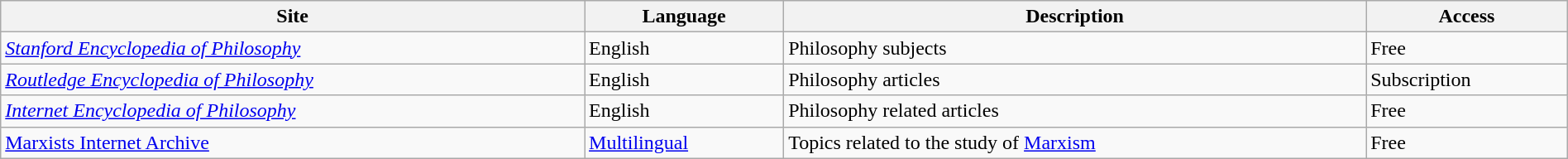<table class="wikitable sortable" width="100%">
<tr>
<th>Site</th>
<th>Language</th>
<th>Description</th>
<th>Access</th>
</tr>
<tr>
<td><em><a href='#'>Stanford Encyclopedia of Philosophy</a></em></td>
<td>English</td>
<td>Philosophy subjects</td>
<td>Free</td>
</tr>
<tr>
<td><em><a href='#'>Routledge Encyclopedia of Philosophy</a></em></td>
<td>English</td>
<td>Philosophy articles</td>
<td>Subscription</td>
</tr>
<tr>
<td><em><a href='#'>Internet Encyclopedia of Philosophy</a></em></td>
<td>English</td>
<td>Philosophy related articles</td>
<td>Free</td>
</tr>
<tr>
<td><a href='#'>Marxists Internet Archive</a></td>
<td><a href='#'>Multilingual</a></td>
<td>Topics related to the study of <a href='#'>Marxism</a></td>
<td>Free</td>
</tr>
</table>
